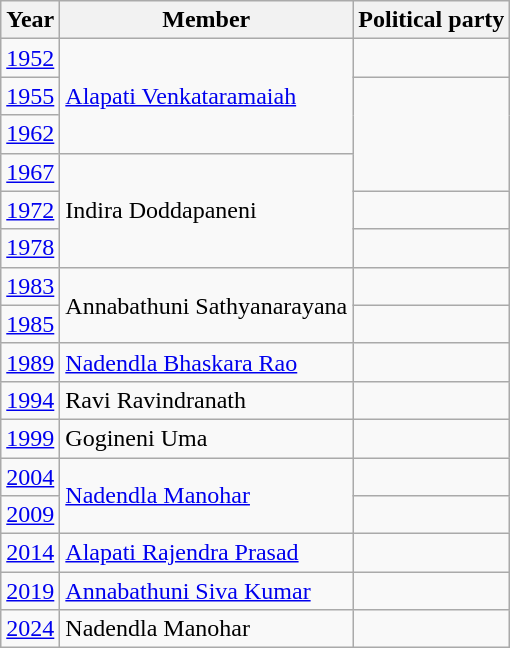<table class="wikitable sortable">
<tr>
<th>Year</th>
<th>Member</th>
<th colspan="2">Political party</th>
</tr>
<tr>
<td><a href='#'>1952</a></td>
<td rowspan="3"><a href='#'>Alapati Venkataramaiah</a></td>
<td></td>
</tr>
<tr>
<td><a href='#'>1955</a></td>
</tr>
<tr>
<td><a href='#'>1962</a></td>
</tr>
<tr>
<td><a href='#'>1967</a></td>
<td rowspan="3">Indira Doddapaneni</td>
</tr>
<tr>
<td><a href='#'>1972</a></td>
<td></td>
</tr>
<tr>
<td><a href='#'>1978</a></td>
<td></td>
</tr>
<tr>
<td><a href='#'>1983</a></td>
<td rowspan="2">Annabathuni Sathyanarayana</td>
<td></td>
</tr>
<tr>
<td><a href='#'>1985</a></td>
</tr>
<tr>
<td><a href='#'>1989</a></td>
<td><a href='#'>Nadendla Bhaskara Rao</a></td>
<td></td>
</tr>
<tr>
<td><a href='#'>1994</a></td>
<td>Ravi Ravindranath</td>
<td></td>
</tr>
<tr>
<td><a href='#'>1999</a></td>
<td>Gogineni Uma</td>
</tr>
<tr>
<td><a href='#'>2004</a></td>
<td rowspan="2"><a href='#'>Nadendla Manohar</a></td>
<td></td>
</tr>
<tr>
<td><a href='#'>2009</a></td>
</tr>
<tr>
<td><a href='#'>2014</a></td>
<td><a href='#'>Alapati Rajendra Prasad</a></td>
<td></td>
</tr>
<tr>
<td><a href='#'>2019</a></td>
<td><a href='#'>Annabathuni Siva Kumar</a></td>
<td></td>
</tr>
<tr>
<td><a href='#'>2024</a></td>
<td>Nadendla Manohar</td>
<td></td>
</tr>
</table>
